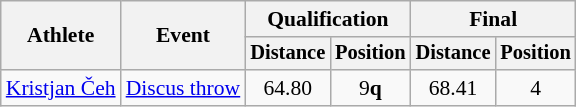<table class=wikitable style="font-size:90%">
<tr>
<th rowspan="2">Athlete</th>
<th rowspan="2">Event</th>
<th colspan="2">Qualification</th>
<th colspan="2">Final</th>
</tr>
<tr style="font-size:95%">
<th>Distance</th>
<th>Position</th>
<th>Distance</th>
<th>Position</th>
</tr>
<tr align=center>
<td align=left><a href='#'>Kristjan Čeh</a></td>
<td align=left><a href='#'>Discus throw</a></td>
<td>64.80</td>
<td>9<strong>q</strong></td>
<td>68.41</td>
<td>4</td>
</tr>
</table>
